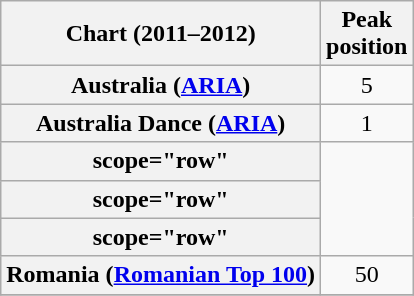<table class="wikitable sortable plainrowheaders">
<tr>
<th scope="col">Chart (2011–2012)</th>
<th scope="col">Peak<br>position</th>
</tr>
<tr>
<th scope="row">Australia (<a href='#'>ARIA</a>)</th>
<td style="text-align:center;">5</td>
</tr>
<tr>
<th scope="row">Australia Dance (<a href='#'>ARIA</a>)</th>
<td style="text-align:center;">1</td>
</tr>
<tr>
<th>scope="row"</th>
</tr>
<tr>
<th>scope="row"</th>
</tr>
<tr>
<th>scope="row"</th>
</tr>
<tr>
<th scope="row">Romania (<a href='#'>Romanian Top 100</a>)</th>
<td style="text-align:center;">50</td>
</tr>
<tr>
</tr>
</table>
